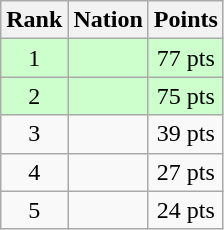<table class="wikitable sortable" style="text-align:center">
<tr>
<th>Rank</th>
<th>Nation</th>
<th>Points</th>
</tr>
<tr style="background-color:#ccffcc">
<td>1</td>
<td align=left></td>
<td>77 pts</td>
</tr>
<tr style="background-color:#ccffcc">
<td>2</td>
<td align=left></td>
<td>75 pts</td>
</tr>
<tr>
<td>3</td>
<td align=left></td>
<td>39 pts</td>
</tr>
<tr>
<td>4</td>
<td align=left></td>
<td>27 pts</td>
</tr>
<tr>
<td>5</td>
<td align=left></td>
<td>24 pts</td>
</tr>
</table>
